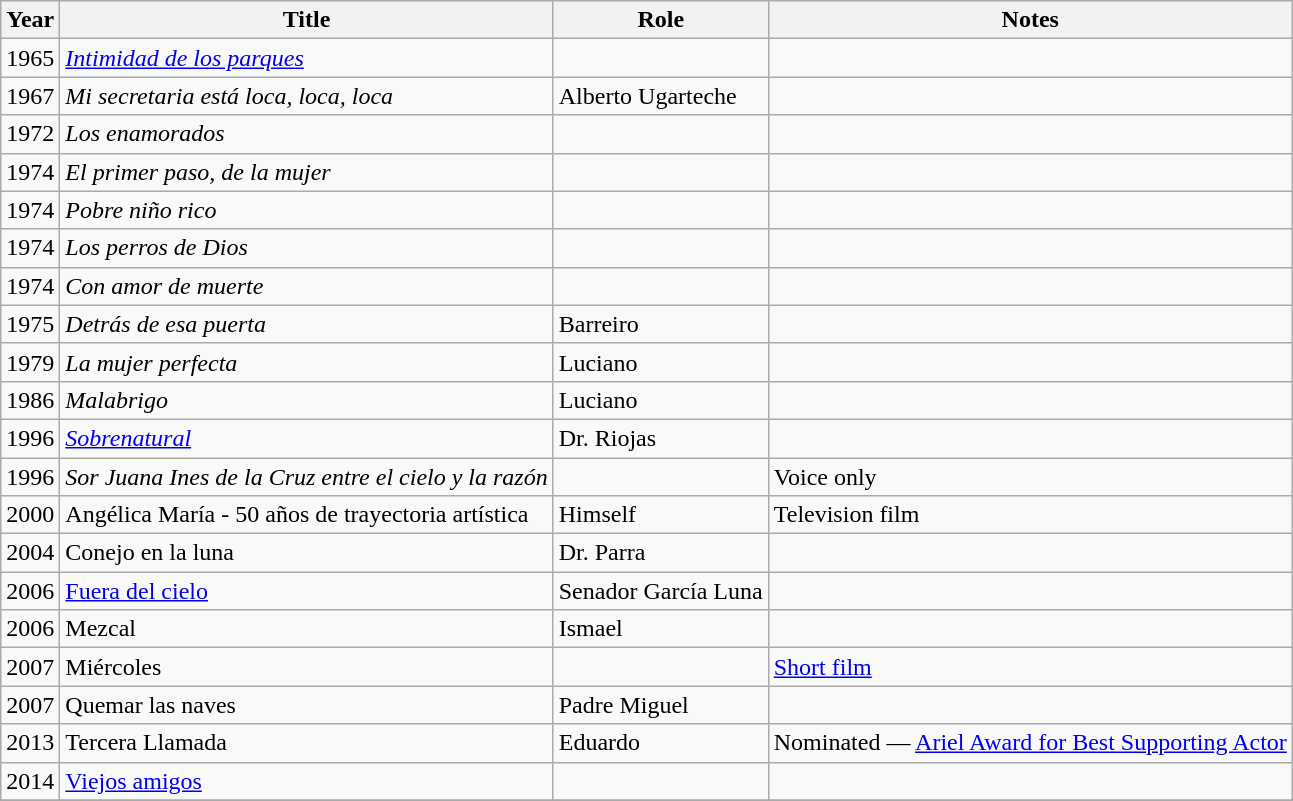<table class="wikitable sortable">
<tr>
<th>Year</th>
<th>Title</th>
<th>Role</th>
<th>Notes</th>
</tr>
<tr>
<td>1965</td>
<td><em><a href='#'>Intimidad de los parques</a></em></td>
<td></td>
<td></td>
</tr>
<tr>
<td>1967</td>
<td><em>Mi secretaria está loca, loca, loca</em></td>
<td>Alberto Ugarteche</td>
<td></td>
</tr>
<tr>
<td>1972</td>
<td><em>Los enamorados</em></td>
<td></td>
<td></td>
</tr>
<tr>
<td>1974</td>
<td><em>El primer paso, de la mujer</em></td>
<td></td>
<td></td>
</tr>
<tr>
<td>1974</td>
<td><em>Pobre niño rico</em></td>
<td></td>
<td></td>
</tr>
<tr>
<td>1974</td>
<td><em>Los perros de Dios</em></td>
<td></td>
<td></td>
</tr>
<tr>
<td>1974</td>
<td><em>Con amor de muerte</em></td>
<td></td>
<td></td>
</tr>
<tr>
<td>1975</td>
<td><em>Detrás de esa puerta</em></td>
<td>Barreiro</td>
<td></td>
</tr>
<tr>
<td>1979</td>
<td><em>La mujer perfecta</em></td>
<td>Luciano</td>
<td></td>
</tr>
<tr>
<td>1986</td>
<td><em>Malabrigo</em></td>
<td>Luciano</td>
<td></td>
</tr>
<tr>
<td>1996</td>
<td><em><a href='#'>Sobrenatural</a></em></td>
<td>Dr. Riojas</td>
<td></td>
</tr>
<tr>
<td>1996</td>
<td><em>Sor Juana Ines de la Cruz entre el cielo y la razón<strong></td>
<td></td>
<td>Voice only</td>
</tr>
<tr>
<td>2000</td>
<td></em>Angélica María - 50 años de trayectoria artística<em></td>
<td>Himself</td>
<td>Television film</td>
</tr>
<tr>
<td>2004</td>
<td></em>Conejo en la luna<em></td>
<td>Dr. Parra</td>
<td></td>
</tr>
<tr>
<td>2006</td>
<td></em><a href='#'>Fuera del cielo</a><em></td>
<td>Senador García Luna</td>
<td></td>
</tr>
<tr>
<td>2006</td>
<td></em>Mezcal<em></td>
<td>Ismael</td>
<td></td>
</tr>
<tr>
<td>2007</td>
<td></em>Miércoles<em></td>
<td></td>
<td><a href='#'>Short film</a></td>
</tr>
<tr>
<td>2007</td>
<td></em>Quemar las naves<em></td>
<td>Padre Miguel</td>
<td></td>
</tr>
<tr>
<td>2013</td>
<td></em>Tercera Llamada<em></td>
<td>Eduardo</td>
<td>Nominated — <a href='#'>Ariel Award for Best Supporting Actor</a></td>
</tr>
<tr>
<td>2014</td>
<td></em><a href='#'>Viejos amigos</a><em></td>
<td></td>
<td></td>
</tr>
<tr>
</tr>
</table>
